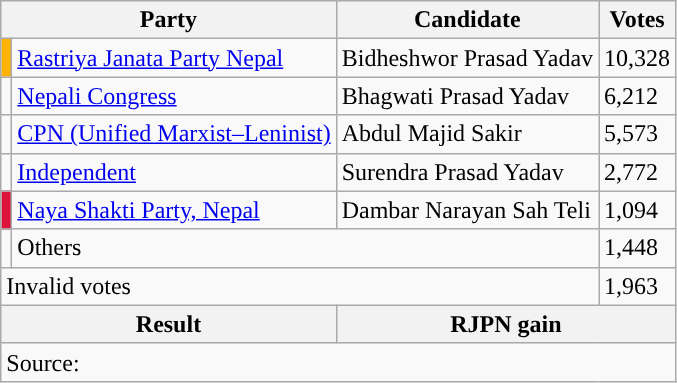<table class="wikitable">
<tr>
<th colspan="2">Party</th>
<th>Candidate</th>
<th>Votes</th>
</tr>
<tr>
<td style="background-color:#ffb300"></td>
<td><a href='#'>Rastriya Janata Party Nepal</a></td>
<td>Bidheshwor Prasad Yadav</td>
<td>10,328</td>
</tr>
<tr>
<td style="background-color:"></td>
<td><a href='#'>Nepali Congress</a></td>
<td>Bhagwati Prasad Yadav</td>
<td>6,212</td>
</tr>
<tr>
<td style="background-color:"></td>
<td><a href='#'>CPN (Unified Marxist–Leninist)</a></td>
<td>Abdul Majid Sakir</td>
<td>5,573</td>
</tr>
<tr>
<td style="background-color:"></td>
<td><a href='#'>Independent</a></td>
<td>Surendra Prasad Yadav</td>
<td>2,772</td>
</tr>
<tr>
<td style="background-color:crimson"></td>
<td><a href='#'>Naya Shakti Party, Nepal</a></td>
<td>Dambar Narayan Sah Teli</td>
<td>1,094</td>
</tr>
<tr>
<td></td>
<td colspan="2">Others</td>
<td>1,448</td>
</tr>
<tr>
<td colspan="3">Invalid votes</td>
<td>1,963</td>
</tr>
<tr>
<th colspan="2">Result</th>
<th colspan="2">RJPN gain</th>
</tr>
<tr>
<td colspan="4">Source: </td>
</tr>
</table>
